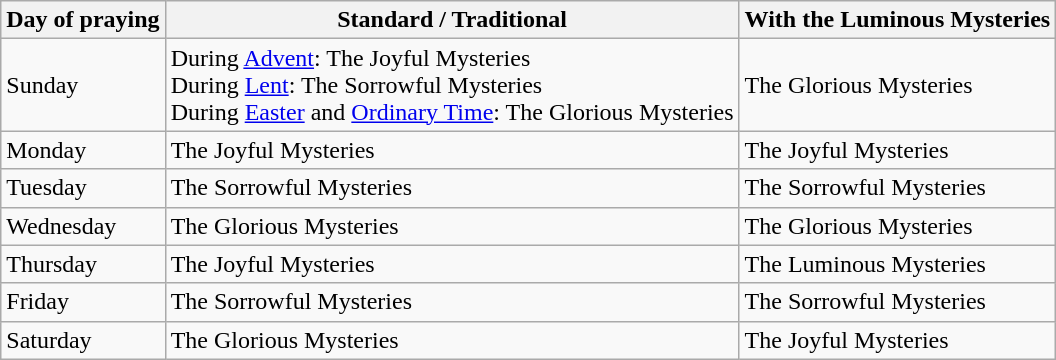<table class=wikitable>
<tr>
<th>Day of praying</th>
<th>Standard / Traditional</th>
<th>With the Luminous Mysteries</th>
</tr>
<tr>
<td>Sunday</td>
<td>During <a href='#'>Advent</a>: The Joyful Mysteries<br>During <a href='#'>Lent</a>: The Sorrowful Mysteries<br>During <a href='#'>Easter</a> and <a href='#'>Ordinary Time</a>: The Glorious Mysteries</td>
<td>The Glorious Mysteries</td>
</tr>
<tr>
<td>Monday</td>
<td>The Joyful Mysteries</td>
<td>The Joyful Mysteries</td>
</tr>
<tr>
<td>Tuesday</td>
<td>The Sorrowful Mysteries</td>
<td>The Sorrowful Mysteries</td>
</tr>
<tr>
<td>Wednesday</td>
<td>The Glorious Mysteries</td>
<td>The Glorious Mysteries</td>
</tr>
<tr>
<td>Thursday</td>
<td>The Joyful Mysteries</td>
<td>The Luminous Mysteries</td>
</tr>
<tr>
<td>Friday</td>
<td>The Sorrowful Mysteries</td>
<td>The Sorrowful Mysteries</td>
</tr>
<tr>
<td>Saturday</td>
<td>The Glorious Mysteries</td>
<td>The Joyful Mysteries</td>
</tr>
</table>
